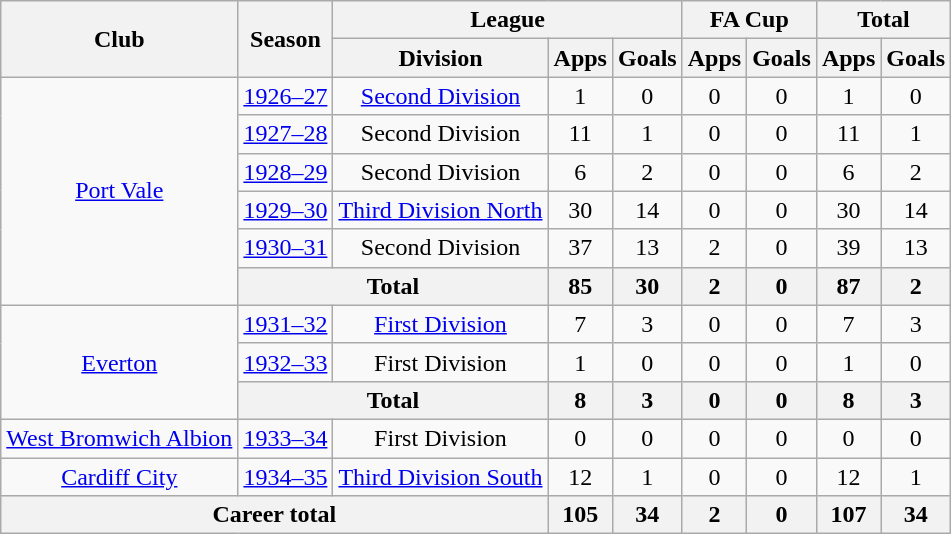<table class="wikitable" style="text-align: center;">
<tr>
<th rowspan="2">Club</th>
<th rowspan="2">Season</th>
<th colspan="3">League</th>
<th colspan="2">FA Cup</th>
<th colspan="2">Total</th>
</tr>
<tr>
<th>Division</th>
<th>Apps</th>
<th>Goals</th>
<th>Apps</th>
<th>Goals</th>
<th>Apps</th>
<th>Goals</th>
</tr>
<tr>
<td rowspan="6"><a href='#'>Port Vale</a></td>
<td><a href='#'>1926–27</a></td>
<td><a href='#'>Second Division</a></td>
<td>1</td>
<td>0</td>
<td>0</td>
<td>0</td>
<td>1</td>
<td>0</td>
</tr>
<tr>
<td><a href='#'>1927–28</a></td>
<td>Second Division</td>
<td>11</td>
<td>1</td>
<td>0</td>
<td>0</td>
<td>11</td>
<td>1</td>
</tr>
<tr>
<td><a href='#'>1928–29</a></td>
<td>Second Division</td>
<td>6</td>
<td>2</td>
<td>0</td>
<td>0</td>
<td>6</td>
<td>2</td>
</tr>
<tr>
<td><a href='#'>1929–30</a></td>
<td><a href='#'>Third Division North</a></td>
<td>30</td>
<td>14</td>
<td>0</td>
<td>0</td>
<td>30</td>
<td>14</td>
</tr>
<tr>
<td><a href='#'>1930–31</a></td>
<td>Second Division</td>
<td>37</td>
<td>13</td>
<td>2</td>
<td>0</td>
<td>39</td>
<td>13</td>
</tr>
<tr>
<th colspan="2">Total</th>
<th>85</th>
<th>30</th>
<th>2</th>
<th>0</th>
<th>87</th>
<th>2</th>
</tr>
<tr>
<td rowspan="3"><a href='#'>Everton</a></td>
<td><a href='#'>1931–32</a></td>
<td><a href='#'>First Division</a></td>
<td>7</td>
<td>3</td>
<td>0</td>
<td>0</td>
<td>7</td>
<td>3</td>
</tr>
<tr>
<td><a href='#'>1932–33</a></td>
<td>First Division</td>
<td>1</td>
<td>0</td>
<td>0</td>
<td>0</td>
<td>1</td>
<td>0</td>
</tr>
<tr>
<th colspan="2">Total</th>
<th>8</th>
<th>3</th>
<th>0</th>
<th>0</th>
<th>8</th>
<th>3</th>
</tr>
<tr>
<td><a href='#'>West Bromwich Albion</a></td>
<td><a href='#'>1933–34</a></td>
<td>First Division</td>
<td>0</td>
<td>0</td>
<td>0</td>
<td>0</td>
<td>0</td>
<td>0</td>
</tr>
<tr>
<td><a href='#'>Cardiff City</a></td>
<td><a href='#'>1934–35</a></td>
<td><a href='#'>Third Division South</a></td>
<td>12</td>
<td>1</td>
<td>0</td>
<td>0</td>
<td>12</td>
<td>1</td>
</tr>
<tr>
<th colspan="3">Career total</th>
<th>105</th>
<th>34</th>
<th>2</th>
<th>0</th>
<th>107</th>
<th>34</th>
</tr>
</table>
